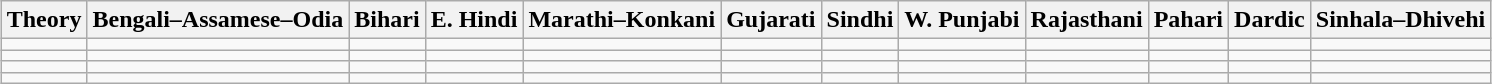<table class="wikitable" style="margin-left: auto; margin-right: auto; border: none;">
<tr>
<th>Theory</th>
<th>Bengali–Assamese–Odia</th>
<th>Bihari</th>
<th>E. Hindi</th>
<th>Marathi–Konkani</th>
<th>Gujarati</th>
<th>Sindhi</th>
<th>W. Punjabi</th>
<th>Rajasthani</th>
<th>Pahari</th>
<th>Dardic</th>
<th>Sinhala–Dhivehi</th>
</tr>
<tr>
<td></td>
<td></td>
<td></td>
<td></td>
<td></td>
<td></td>
<td></td>
<td></td>
<td></td>
<td></td>
<td></td>
<td></td>
</tr>
<tr>
<td></td>
<td></td>
<td></td>
<td></td>
<td></td>
<td></td>
<td></td>
<td></td>
<td></td>
<td></td>
<td></td>
<td></td>
</tr>
<tr>
<td></td>
<td></td>
<td></td>
<td></td>
<td></td>
<td></td>
<td></td>
<td></td>
<td></td>
<td></td>
<td></td>
<td></td>
</tr>
<tr>
<td></td>
<td></td>
<td></td>
<td></td>
<td></td>
<td></td>
<td></td>
<td></td>
<td></td>
<td></td>
<td></td>
<td></td>
</tr>
</table>
